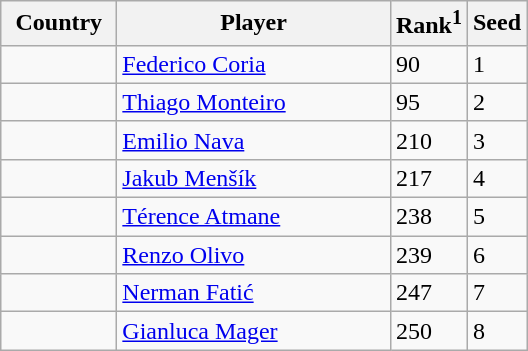<table class="sortable wikitable">
<tr>
<th width="70">Country</th>
<th width="175">Player</th>
<th>Rank<sup>1</sup></th>
<th>Seed</th>
</tr>
<tr>
<td></td>
<td><a href='#'>Federico Coria</a></td>
<td>90</td>
<td>1</td>
</tr>
<tr>
<td></td>
<td><a href='#'>Thiago Monteiro</a></td>
<td>95</td>
<td>2</td>
</tr>
<tr>
<td></td>
<td><a href='#'>Emilio Nava</a></td>
<td>210</td>
<td>3</td>
</tr>
<tr>
<td></td>
<td><a href='#'>Jakub Menšík</a></td>
<td>217</td>
<td>4</td>
</tr>
<tr>
<td></td>
<td><a href='#'>Térence Atmane</a></td>
<td>238</td>
<td>5</td>
</tr>
<tr>
<td></td>
<td><a href='#'>Renzo Olivo</a></td>
<td>239</td>
<td>6</td>
</tr>
<tr>
<td></td>
<td><a href='#'>Nerman Fatić</a></td>
<td>247</td>
<td>7</td>
</tr>
<tr>
<td></td>
<td><a href='#'>Gianluca Mager</a></td>
<td>250</td>
<td>8</td>
</tr>
</table>
